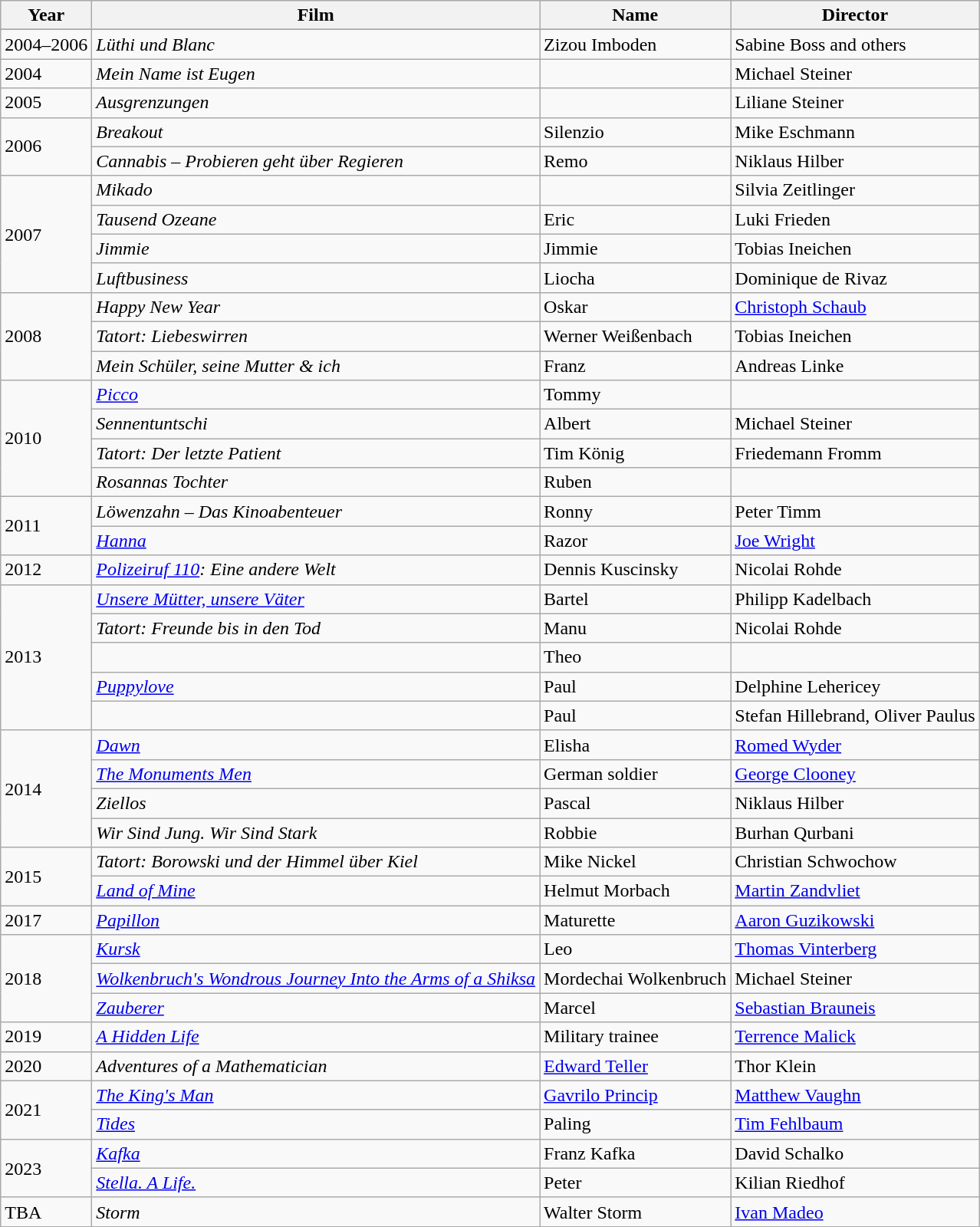<table class="wikitable">
<tr>
<th>Year</th>
<th>Film</th>
<th>Name</th>
<th>Director</th>
</tr>
<tr class="hintergrundfarbe5">
</tr>
<tr>
<td>2004–2006</td>
<td><em>Lüthi und Blanc</em></td>
<td>Zizou Imboden</td>
<td>Sabine Boss and others</td>
</tr>
<tr>
<td>2004</td>
<td><em>Mein Name ist Eugen</em></td>
<td></td>
<td>Michael Steiner</td>
</tr>
<tr>
<td>2005</td>
<td><em>Ausgrenzungen</em></td>
<td></td>
<td>Liliane Steiner</td>
</tr>
<tr>
<td rowspan=2>2006</td>
<td><em>Breakout</em></td>
<td>Silenzio</td>
<td>Mike Eschmann</td>
</tr>
<tr>
<td><em>Cannabis – Probieren geht über Regieren</em></td>
<td>Remo</td>
<td>Niklaus Hilber</td>
</tr>
<tr>
<td rowspan=4>2007</td>
<td><em>Mikado</em></td>
<td></td>
<td>Silvia Zeitlinger</td>
</tr>
<tr>
<td><em>Tausend Ozeane</em></td>
<td>Eric</td>
<td>Luki Frieden</td>
</tr>
<tr>
<td><em>Jimmie</em></td>
<td>Jimmie</td>
<td>Tobias Ineichen</td>
</tr>
<tr>
<td><em>Luftbusiness</em></td>
<td>Liocha</td>
<td>Dominique de Rivaz</td>
</tr>
<tr>
<td rowspan=3>2008</td>
<td><em>Happy New Year</em></td>
<td>Oskar</td>
<td><a href='#'>Christoph Schaub</a></td>
</tr>
<tr>
<td><em>Tatort: Liebeswirren</em></td>
<td>Werner Weißenbach</td>
<td>Tobias Ineichen</td>
</tr>
<tr>
<td><em>Mein Schüler, seine Mutter & ich</em></td>
<td>Franz</td>
<td>Andreas Linke</td>
</tr>
<tr>
<td rowspan=4>2010</td>
<td><em><a href='#'>Picco</a></em></td>
<td>Tommy</td>
<td></td>
</tr>
<tr>
<td><em>Sennentuntschi</em></td>
<td>Albert</td>
<td>Michael Steiner</td>
</tr>
<tr>
<td><em>Tatort: Der letzte Patient</em></td>
<td>Tim König</td>
<td>Friedemann Fromm</td>
</tr>
<tr>
<td><em>Rosannas Tochter</em></td>
<td>Ruben</td>
<td></td>
</tr>
<tr>
<td rowspan=2>2011</td>
<td><em>Löwenzahn – Das Kinoabenteuer</em></td>
<td>Ronny</td>
<td>Peter Timm</td>
</tr>
<tr>
<td><em><a href='#'>Hanna</a></em></td>
<td>Razor</td>
<td><a href='#'>Joe Wright</a></td>
</tr>
<tr>
<td>2012</td>
<td><em><a href='#'>Polizeiruf 110</a>: Eine andere Welt</em></td>
<td>Dennis Kuscinsky</td>
<td>Nicolai Rohde</td>
</tr>
<tr>
<td rowspan=5>2013</td>
<td><em><a href='#'>Unsere Mütter, unsere Väter</a></em></td>
<td>Bartel</td>
<td>Philipp Kadelbach</td>
</tr>
<tr>
<td><em>Tatort: Freunde bis in den Tod</em></td>
<td>Manu</td>
<td>Nicolai Rohde</td>
</tr>
<tr>
<td><em></em></td>
<td>Theo</td>
<td></td>
</tr>
<tr>
<td><em><a href='#'>Puppylove</a></em></td>
<td>Paul</td>
<td>Delphine Lehericey</td>
</tr>
<tr>
<td><em></em></td>
<td>Paul</td>
<td>Stefan Hillebrand, Oliver Paulus</td>
</tr>
<tr>
<td rowspan=4>2014</td>
<td><em><a href='#'>Dawn</a></em></td>
<td>Elisha</td>
<td><a href='#'>Romed Wyder</a></td>
</tr>
<tr>
<td><em><a href='#'>The Monuments Men</a></em></td>
<td>German soldier</td>
<td><a href='#'>George Clooney</a></td>
</tr>
<tr>
<td><em>Ziellos</em></td>
<td>Pascal</td>
<td>Niklaus Hilber</td>
</tr>
<tr>
<td><em>Wir Sind Jung. Wir Sind Stark</em></td>
<td>Robbie</td>
<td>Burhan Qurbani</td>
</tr>
<tr>
<td rowspan=2>2015</td>
<td><em>Tatort: Borowski und der Himmel über Kiel</em></td>
<td>Mike Nickel</td>
<td>Christian Schwochow</td>
</tr>
<tr>
<td><em><a href='#'>Land of Mine</a></em></td>
<td>Helmut Morbach</td>
<td><a href='#'>Martin Zandvliet</a></td>
</tr>
<tr>
<td>2017</td>
<td><em><a href='#'>Papillon</a></em></td>
<td>Maturette</td>
<td><a href='#'>Aaron Guzikowski</a></td>
</tr>
<tr>
<td rowspan=3>2018</td>
<td><em><a href='#'>Kursk</a></em></td>
<td>Leo</td>
<td><a href='#'>Thomas Vinterberg</a></td>
</tr>
<tr>
<td><em><a href='#'>Wolkenbruch's Wondrous Journey Into the Arms of a Shiksa</a></em></td>
<td>Mordechai Wolkenbruch</td>
<td>Michael Steiner</td>
</tr>
<tr>
<td><em><a href='#'>Zauberer</a></em></td>
<td>Marcel</td>
<td><a href='#'>Sebastian Brauneis</a></td>
</tr>
<tr>
<td>2019</td>
<td><em><a href='#'>A Hidden Life</a></em></td>
<td>Military trainee</td>
<td><a href='#'>Terrence Malick</a></td>
</tr>
<tr>
<td>2020</td>
<td><em>Adventures of a Mathematician</em></td>
<td><a href='#'>Edward Teller</a></td>
<td>Thor Klein</td>
</tr>
<tr>
<td rowspan=2>2021</td>
<td><em><a href='#'>The King's Man</a></em></td>
<td><a href='#'>Gavrilo Princip</a></td>
<td><a href='#'>Matthew Vaughn</a></td>
</tr>
<tr>
<td><em><a href='#'>Tides</a></em></td>
<td>Paling</td>
<td><a href='#'>Tim Fehlbaum</a></td>
</tr>
<tr>
<td rowspan=2>2023</td>
<td><em><a href='#'>Kafka</a></em></td>
<td>Franz Kafka</td>
<td>David Schalko</td>
</tr>
<tr>
<td><em><a href='#'>Stella. A Life.</a></em></td>
<td>Peter</td>
<td>Kilian Riedhof</td>
</tr>
<tr>
<td>TBA</td>
<td><em>Storm</em></td>
<td>Walter Storm</td>
<td><a href='#'>Ivan Madeo</a></td>
</tr>
</table>
